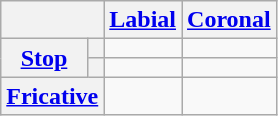<table class=" wikitable" style="text-align: center;">
<tr>
<th colspan="2"></th>
<th><a href='#'>Labial</a></th>
<th><a href='#'>Coronal</a></th>
</tr>
<tr>
<th rowspan="2"><a href='#'>Stop</a></th>
<th></th>
<td></td>
<td></td>
</tr>
<tr>
<th></th>
<td></td>
<td></td>
</tr>
<tr>
<th colspan="2"><a href='#'>Fricative</a></th>
<td></td>
<td></td>
</tr>
</table>
